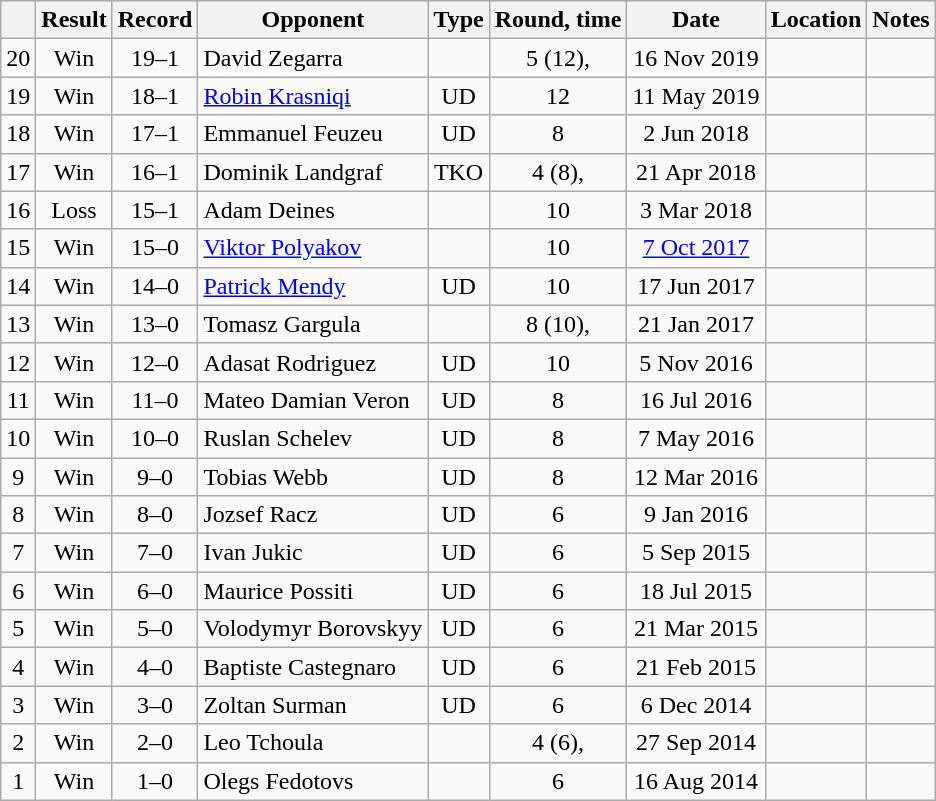<table class="wikitable" style="text-align:center">
<tr>
<th></th>
<th>Result</th>
<th>Record</th>
<th>Opponent</th>
<th>Type</th>
<th>Round, time</th>
<th>Date</th>
<th>Location</th>
<th>Notes</th>
</tr>
<tr>
<td>20</td>
<td>Win</td>
<td>19–1</td>
<td style="text-align:left;">David Zegarra</td>
<td></td>
<td>5 (12), </td>
<td>16 Nov 2019</td>
<td style="text-align:left;"></td>
<td style="text-align:left;"></td>
</tr>
<tr>
<td>19</td>
<td>Win</td>
<td>18–1</td>
<td style="text-align:left;"><a href='#'>Robin Krasniqi</a></td>
<td>UD</td>
<td>12</td>
<td>11 May 2019</td>
<td style="text-align:left;"></td>
<td style="text-align:left;"></td>
</tr>
<tr>
<td>18</td>
<td>Win</td>
<td>17–1</td>
<td style="text-align:left;">Emmanuel Feuzeu</td>
<td>UD</td>
<td>8</td>
<td>2 Jun 2018</td>
<td style="text-align:left;"></td>
<td></td>
</tr>
<tr>
<td>17</td>
<td>Win</td>
<td>16–1</td>
<td style="text-align:left;">Dominik Landgraf</td>
<td>TKO</td>
<td>4 (8), </td>
<td>21 Apr 2018</td>
<td style="text-align:left;"></td>
<td></td>
</tr>
<tr>
<td>16</td>
<td>Loss</td>
<td>15–1</td>
<td style="text-align:left;">Adam Deines</td>
<td></td>
<td>10</td>
<td>3 Mar 2018</td>
<td style="text-align:left;"></td>
<td style="text-align:left;"></td>
</tr>
<tr>
<td>15</td>
<td>Win</td>
<td>15–0</td>
<td style="text-align:left;"><a href='#'>Viktor Polyakov</a></td>
<td></td>
<td>10</td>
<td><a href='#'>7 Oct 2017</a></td>
<td style="text-align:left;"></td>
<td></td>
</tr>
<tr>
<td>14</td>
<td>Win</td>
<td>14–0</td>
<td style="text-align:left;"><a href='#'>Patrick Mendy</a></td>
<td>UD</td>
<td>10</td>
<td>17 Jun 2017</td>
<td style="text-align:left;"></td>
<td></td>
</tr>
<tr>
<td>13</td>
<td>Win</td>
<td>13–0</td>
<td style="text-align:left;">Tomasz Gargula</td>
<td></td>
<td>8 (10), </td>
<td>21 Jan 2017</td>
<td style="text-align:left;"></td>
<td></td>
</tr>
<tr>
<td>12</td>
<td>Win</td>
<td>12–0</td>
<td style="text-align:left;">Adasat Rodriguez</td>
<td>UD</td>
<td>10</td>
<td>5 Nov 2016</td>
<td style="text-align:left;"></td>
<td></td>
</tr>
<tr>
<td>11</td>
<td>Win</td>
<td>11–0</td>
<td style="text-align:left;">Mateo Damian Veron</td>
<td>UD</td>
<td>8</td>
<td>16 Jul 2016</td>
<td style="text-align:left;"></td>
<td></td>
</tr>
<tr>
<td>10</td>
<td>Win</td>
<td>10–0</td>
<td style="text-align:left;">Ruslan Schelev</td>
<td>UD</td>
<td>8</td>
<td>7 May 2016</td>
<td style="text-align:left;"></td>
<td></td>
</tr>
<tr>
<td>9</td>
<td>Win</td>
<td>9–0</td>
<td style="text-align:left;">Tobias Webb</td>
<td>UD</td>
<td>8</td>
<td>12 Mar 2016</td>
<td style="text-align:left;"></td>
<td></td>
</tr>
<tr>
<td>8</td>
<td>Win</td>
<td>8–0</td>
<td style="text-align:left;">Jozsef Racz</td>
<td>UD</td>
<td>6</td>
<td>9 Jan 2016</td>
<td style="text-align:left;"></td>
<td></td>
</tr>
<tr>
<td>7</td>
<td>Win</td>
<td>7–0</td>
<td style="text-align:left;">Ivan Jukic</td>
<td>UD</td>
<td>6</td>
<td>5 Sep 2015</td>
<td style="text-align:left;"></td>
<td></td>
</tr>
<tr>
<td>6</td>
<td>Win</td>
<td>6–0</td>
<td style="text-align:left;">Maurice Possiti</td>
<td>UD</td>
<td>6</td>
<td>18 Jul 2015</td>
<td style="text-align:left;"></td>
<td></td>
</tr>
<tr>
<td>5</td>
<td>Win</td>
<td>5–0</td>
<td style="text-align:left;">Volodymyr Borovskyy</td>
<td>UD</td>
<td>6</td>
<td>21 Mar 2015</td>
<td style="text-align:left;"></td>
<td></td>
</tr>
<tr>
<td>4</td>
<td>Win</td>
<td>4–0</td>
<td style="text-align:left;">Baptiste Castegnaro</td>
<td>UD</td>
<td>6</td>
<td>21 Feb 2015</td>
<td style="text-align:left;"></td>
<td></td>
</tr>
<tr>
<td>3</td>
<td>Win</td>
<td>3–0</td>
<td style="text-align:left;">Zoltan Surman</td>
<td>UD</td>
<td>6</td>
<td>6 Dec 2014</td>
<td style="text-align:left;"></td>
<td></td>
</tr>
<tr>
<td>2</td>
<td>Win</td>
<td>2–0</td>
<td style="text-align:left;">Leo Tchoula</td>
<td></td>
<td>4 (6), </td>
<td>27 Sep 2014</td>
<td style="text-align:left;"></td>
<td style="text-align:left;"></td>
</tr>
<tr>
<td>1</td>
<td>Win</td>
<td>1–0</td>
<td style="text-align:left;">Olegs Fedotovs</td>
<td></td>
<td>6</td>
<td>16 Aug 2014</td>
<td style="text-align:left;"></td>
<td></td>
</tr>
</table>
